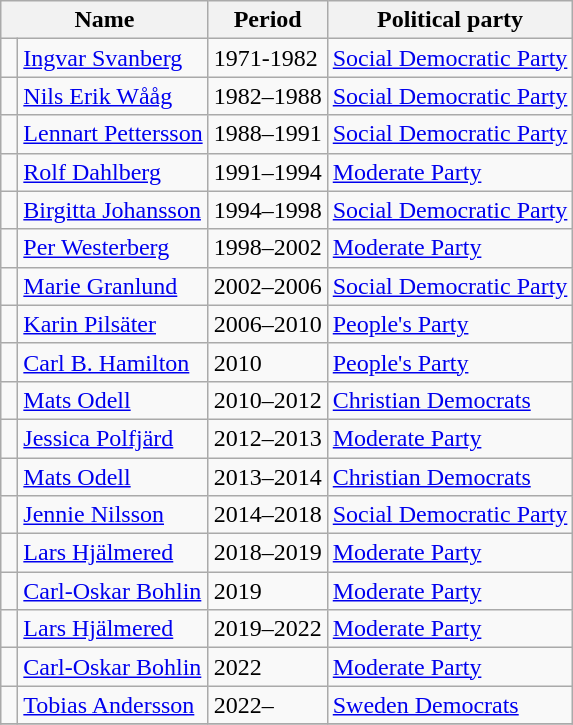<table class="wikitable">
<tr>
<th colspan="2">Name</th>
<th>Period</th>
<th>Political party</th>
</tr>
<tr>
<td bgcolor=> </td>
<td><a href='#'>Ingvar Svanberg</a></td>
<td>1971-1982</td>
<td><a href='#'>Social Democratic Party</a></td>
</tr>
<tr>
<td bgcolor=> </td>
<td><a href='#'>Nils Erik Wååg</a></td>
<td>1982–1988</td>
<td><a href='#'>Social Democratic Party</a></td>
</tr>
<tr>
<td bgcolor=> </td>
<td><a href='#'>Lennart Pettersson</a></td>
<td>1988–1991</td>
<td><a href='#'>Social Democratic Party</a></td>
</tr>
<tr>
<td bgcolor=> </td>
<td><a href='#'>Rolf Dahlberg</a></td>
<td>1991–1994</td>
<td><a href='#'>Moderate Party</a></td>
</tr>
<tr>
<td bgcolor=> </td>
<td><a href='#'>Birgitta Johansson</a></td>
<td>1994–1998</td>
<td><a href='#'>Social Democratic Party</a></td>
</tr>
<tr>
<td bgcolor=> </td>
<td><a href='#'>Per Westerberg</a></td>
<td>1998–2002</td>
<td><a href='#'>Moderate Party</a></td>
</tr>
<tr>
<td bgcolor=> </td>
<td><a href='#'>Marie Granlund</a></td>
<td>2002–2006</td>
<td><a href='#'>Social Democratic Party</a></td>
</tr>
<tr>
<td bgcolor=> </td>
<td><a href='#'>Karin Pilsäter</a></td>
<td>2006–2010</td>
<td><a href='#'>People's Party</a></td>
</tr>
<tr>
<td bgcolor=> </td>
<td><a href='#'>Carl B. Hamilton</a></td>
<td>2010</td>
<td><a href='#'>People's Party</a></td>
</tr>
<tr>
<td bgcolor=> </td>
<td><a href='#'>Mats Odell</a></td>
<td>2010–2012</td>
<td><a href='#'>Christian Democrats</a></td>
</tr>
<tr>
<td bgcolor=> </td>
<td><a href='#'>Jessica Polfjärd</a></td>
<td>2012–2013</td>
<td><a href='#'>Moderate Party</a></td>
</tr>
<tr>
<td bgcolor=> </td>
<td><a href='#'>Mats Odell</a></td>
<td>2013–2014</td>
<td><a href='#'>Christian Democrats</a></td>
</tr>
<tr>
<td bgcolor=> </td>
<td><a href='#'>Jennie Nilsson</a></td>
<td>2014–2018</td>
<td><a href='#'>Social Democratic Party</a></td>
</tr>
<tr>
<td bgcolor=> </td>
<td><a href='#'>Lars Hjälmered</a></td>
<td>2018–2019</td>
<td><a href='#'>Moderate Party</a></td>
</tr>
<tr>
<td bgcolor=> </td>
<td><a href='#'>Carl-Oskar Bohlin</a></td>
<td>2019</td>
<td><a href='#'>Moderate Party</a></td>
</tr>
<tr>
<td bgcolor=> </td>
<td><a href='#'>Lars Hjälmered</a></td>
<td>2019–2022</td>
<td><a href='#'>Moderate Party</a></td>
</tr>
<tr>
<td bgcolor=> </td>
<td><a href='#'>Carl-Oskar Bohlin</a></td>
<td>2022</td>
<td><a href='#'>Moderate Party</a></td>
</tr>
<tr>
<td bgcolor=> </td>
<td><a href='#'>Tobias Andersson</a></td>
<td>2022–</td>
<td><a href='#'>Sweden Democrats</a></td>
</tr>
<tr>
</tr>
</table>
